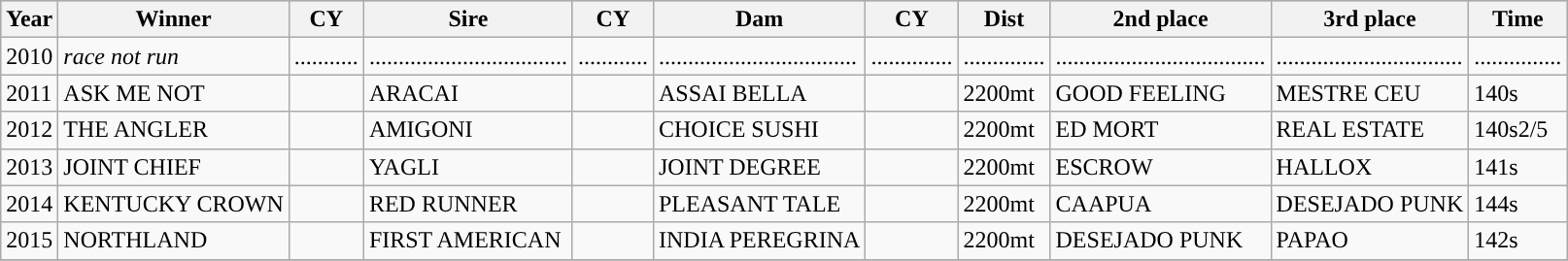<table class = "sortable wikitable" style=>
<tr style="background:#7d7; text-align:center;">
<th>Year</th>
<th>Winner</th>
<th>CY</th>
<th>Sire</th>
<th>CY</th>
<th>Dam</th>
<th>CY</th>
<th style="white-space:nowrap">Dist</th>
<th>2nd place</th>
<th>3rd place</th>
<th>Time</th>
</tr>
<tr>
<td>2010</td>
<td><em>race not run</em></td>
<td>...........</td>
<td>..................................</td>
<td>............</td>
<td>..................................</td>
<td>..............</td>
<td>..............</td>
<td>....................................</td>
<td>................................</td>
<td>...............</td>
</tr>
<tr>
<td>2011</td>
<td>ASK ME NOT</td>
<td></td>
<td>ARACAI</td>
<td></td>
<td>ASSAI BELLA</td>
<td></td>
<td>2200mt</td>
<td>GOOD FEELING</td>
<td>MESTRE CEU</td>
<td>140s</td>
</tr>
<tr>
<td>2012</td>
<td>THE ANGLER</td>
<td></td>
<td>AMIGONI</td>
<td></td>
<td>CHOICE SUSHI</td>
<td></td>
<td>2200mt</td>
<td>ED MORT</td>
<td>REAL ESTATE</td>
<td>140s2/5</td>
</tr>
<tr>
<td>2013</td>
<td>JOINT CHIEF</td>
<td></td>
<td>YAGLI</td>
<td></td>
<td>JOINT DEGREE</td>
<td></td>
<td>2200mt</td>
<td>ESCROW</td>
<td>HALLOX</td>
<td>141s</td>
</tr>
<tr>
<td>2014</td>
<td>KENTUCKY CROWN</td>
<td></td>
<td>RED RUNNER</td>
<td></td>
<td>PLEASANT TALE</td>
<td></td>
<td>2200mt</td>
<td>CAAPUA</td>
<td>DESEJADO PUNK</td>
<td>144s</td>
</tr>
<tr>
<td>2015</td>
<td>NORTHLAND</td>
<td></td>
<td>FIRST AMERICAN</td>
<td></td>
<td>INDIA PEREGRINA</td>
<td></td>
<td>2200mt</td>
<td>DESEJADO PUNK</td>
<td>PAPAO</td>
<td>142s</td>
</tr>
<tr>
</tr>
</table>
